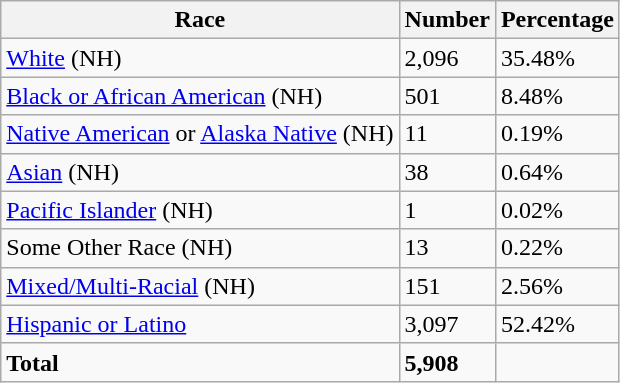<table class="wikitable">
<tr>
<th>Race</th>
<th>Number</th>
<th>Percentage</th>
</tr>
<tr>
<td><a href='#'>White</a> (NH)</td>
<td>2,096</td>
<td>35.48%</td>
</tr>
<tr>
<td><a href='#'>Black or African American</a> (NH)</td>
<td>501</td>
<td>8.48%</td>
</tr>
<tr>
<td><a href='#'>Native American</a> or <a href='#'>Alaska Native</a> (NH)</td>
<td>11</td>
<td>0.19%</td>
</tr>
<tr>
<td><a href='#'>Asian</a> (NH)</td>
<td>38</td>
<td>0.64%</td>
</tr>
<tr>
<td><a href='#'>Pacific Islander</a> (NH)</td>
<td>1</td>
<td>0.02%</td>
</tr>
<tr>
<td>Some Other Race (NH)</td>
<td>13</td>
<td>0.22%</td>
</tr>
<tr>
<td><a href='#'>Mixed/Multi-Racial</a> (NH)</td>
<td>151</td>
<td>2.56%</td>
</tr>
<tr>
<td><a href='#'>Hispanic or Latino</a></td>
<td>3,097</td>
<td>52.42%</td>
</tr>
<tr>
<td><strong>Total</strong></td>
<td><strong>5,908</strong></td>
<td></td>
</tr>
</table>
